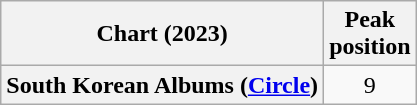<table class="wikitable plainrowheaders" style="text-align:center">
<tr>
<th scope="col">Chart (2023)</th>
<th scope="col">Peak<br>position</th>
</tr>
<tr>
<th scope="row">South Korean Albums (<a href='#'>Circle</a>)</th>
<td>9</td>
</tr>
</table>
